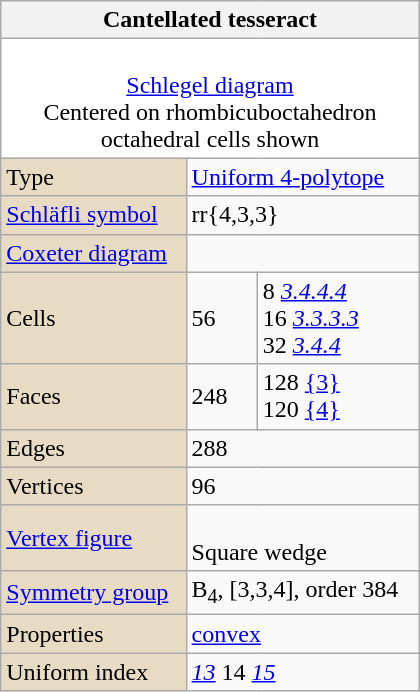<table class="wikitable" align="right" style="margin-left:10px" width="280">
<tr>
<th bgcolor=#e7dcc3 colspan=3>Cantellated tesseract</th>
</tr>
<tr>
<td bgcolor=#ffffff align=center colspan=3><br><a href='#'>Schlegel diagram</a><br>Centered on rhombicuboctahedron<br>octahedral cells shown</td>
</tr>
<tr>
<td bgcolor=#e7dcc3>Type</td>
<td colspan=2><a href='#'>Uniform 4-polytope</a></td>
</tr>
<tr>
<td bgcolor=#e7dcc3><a href='#'>Schläfli symbol</a></td>
<td colspan=2>rr{4,3,3}<br></td>
</tr>
<tr>
<td bgcolor=#e7dcc3><a href='#'>Coxeter diagram</a></td>
<td colspan=2></td>
</tr>
<tr>
<td bgcolor=#e7dcc3>Cells</td>
<td>56</td>
<td>8 <a href='#'><em>3.4.4.4</em></a> <br>16 <a href='#'><em>3.3.3.3</em></a> <br>32 <a href='#'><em>3.4.4</em></a> </td>
</tr>
<tr>
<td bgcolor=#e7dcc3>Faces</td>
<td>248</td>
<td>128 <a href='#'>{3}</a><br>120 <a href='#'>{4}</a></td>
</tr>
<tr>
<td bgcolor=#e7dcc3>Edges</td>
<td colspan=2>288</td>
</tr>
<tr>
<td bgcolor=#e7dcc3>Vertices</td>
<td colspan=2>96</td>
</tr>
<tr>
<td bgcolor=#e7dcc3><a href='#'>Vertex figure</a></td>
<td colspan=2><br>Square wedge</td>
</tr>
<tr>
<td bgcolor=#e7dcc3><a href='#'>Symmetry group</a></td>
<td colspan=2>B<sub>4</sub>, [3,3,4], order 384</td>
</tr>
<tr>
<td bgcolor=#e7dcc3>Properties</td>
<td colspan=2><a href='#'>convex</a></td>
</tr>
<tr>
<td bgcolor=#e7dcc3>Uniform index</td>
<td colspan=2><em><a href='#'>13</a></em> 14 <em><a href='#'>15</a></em></td>
</tr>
</table>
